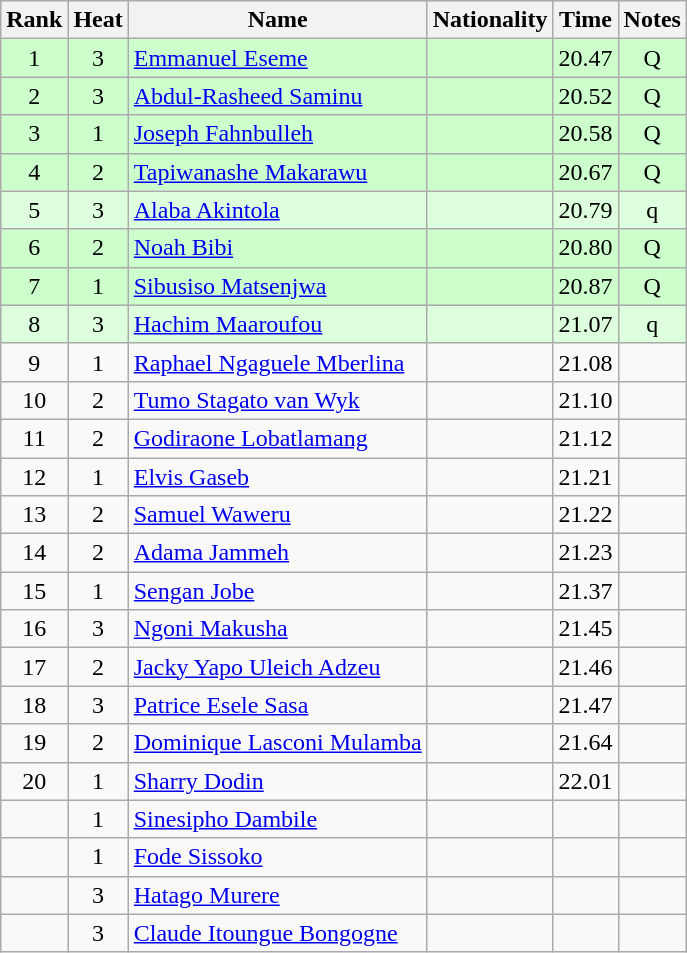<table class="wikitable sortable" style="text-align:center">
<tr>
<th>Rank</th>
<th>Heat</th>
<th>Name</th>
<th>Nationality</th>
<th>Time</th>
<th>Notes</th>
</tr>
<tr bgcolor=ccffcc>
<td>1</td>
<td>3</td>
<td align=left><a href='#'>Emmanuel Eseme</a></td>
<td align=left></td>
<td>20.47</td>
<td>Q</td>
</tr>
<tr bgcolor=ccffcc>
<td>2</td>
<td>3</td>
<td align=left><a href='#'>Abdul-Rasheed Saminu</a></td>
<td align=left></td>
<td>20.52</td>
<td>Q</td>
</tr>
<tr bgcolor=ccffcc>
<td>3</td>
<td>1</td>
<td align=left><a href='#'>Joseph Fahnbulleh</a></td>
<td align=left></td>
<td>20.58</td>
<td>Q</td>
</tr>
<tr bgcolor=ccffcc>
<td>4</td>
<td>2</td>
<td align=left><a href='#'>Tapiwanashe Makarawu</a></td>
<td align=left></td>
<td>20.67</td>
<td>Q</td>
</tr>
<tr bgcolor=ddffdd>
<td>5</td>
<td>3</td>
<td align=left><a href='#'>Alaba Akintola</a></td>
<td align=left></td>
<td>20.79</td>
<td>q</td>
</tr>
<tr bgcolor=ccffcc>
<td>6</td>
<td>2</td>
<td align=left><a href='#'>Noah Bibi</a></td>
<td align=left></td>
<td>20.80</td>
<td>Q</td>
</tr>
<tr bgcolor=ccffcc>
<td>7</td>
<td>1</td>
<td align=left><a href='#'>Sibusiso Matsenjwa</a></td>
<td align=left></td>
<td>20.87</td>
<td>Q</td>
</tr>
<tr bgcolor=ddffdd>
<td>8</td>
<td>3</td>
<td align=left><a href='#'>Hachim Maaroufou</a></td>
<td align=left></td>
<td>21.07</td>
<td>q</td>
</tr>
<tr>
<td>9</td>
<td>1</td>
<td align=left><a href='#'>Raphael Ngaguele Mberlina</a></td>
<td align=left></td>
<td>21.08</td>
<td></td>
</tr>
<tr>
<td>10</td>
<td>2</td>
<td align=left><a href='#'>Tumo Stagato van Wyk</a></td>
<td align=left></td>
<td>21.10</td>
<td></td>
</tr>
<tr>
<td>11</td>
<td>2</td>
<td align=left><a href='#'>Godiraone Lobatlamang</a></td>
<td align=left></td>
<td>21.12</td>
<td></td>
</tr>
<tr>
<td>12</td>
<td>1</td>
<td align=left><a href='#'>Elvis Gaseb</a></td>
<td align=left></td>
<td>21.21</td>
<td></td>
</tr>
<tr>
<td>13</td>
<td>2</td>
<td align=left><a href='#'>Samuel Waweru</a></td>
<td align=left></td>
<td>21.22</td>
<td></td>
</tr>
<tr>
<td>14</td>
<td>2</td>
<td align=left><a href='#'>Adama Jammeh</a></td>
<td align=left></td>
<td>21.23</td>
<td></td>
</tr>
<tr>
<td>15</td>
<td>1</td>
<td align=left><a href='#'>Sengan Jobe</a></td>
<td align=left></td>
<td>21.37</td>
<td></td>
</tr>
<tr>
<td>16</td>
<td>3</td>
<td align=left><a href='#'>Ngoni Makusha</a></td>
<td align=left></td>
<td>21.45</td>
<td></td>
</tr>
<tr>
<td>17</td>
<td>2</td>
<td align=left><a href='#'>Jacky Yapo Uleich Adzeu</a></td>
<td align=left></td>
<td>21.46</td>
<td></td>
</tr>
<tr>
<td>18</td>
<td>3</td>
<td align=left><a href='#'>Patrice Esele Sasa</a></td>
<td align=left></td>
<td>21.47</td>
<td></td>
</tr>
<tr>
<td>19</td>
<td>2</td>
<td align=left><a href='#'>Dominique Lasconi Mulamba</a></td>
<td align=left></td>
<td>21.64</td>
<td></td>
</tr>
<tr>
<td>20</td>
<td>1</td>
<td align=left><a href='#'>Sharry Dodin</a></td>
<td align=left></td>
<td>22.01</td>
<td></td>
</tr>
<tr>
<td></td>
<td>1</td>
<td align=left><a href='#'>Sinesipho Dambile</a></td>
<td align=left></td>
<td></td>
<td></td>
</tr>
<tr>
<td></td>
<td>1</td>
<td align=left><a href='#'>Fode Sissoko</a></td>
<td align=left></td>
<td></td>
<td></td>
</tr>
<tr>
<td></td>
<td>3</td>
<td align=left><a href='#'>Hatago Murere</a></td>
<td align=left></td>
<td></td>
<td></td>
</tr>
<tr>
<td></td>
<td>3</td>
<td align=left><a href='#'>Claude Itoungue Bongogne</a></td>
<td align=left></td>
<td></td>
<td></td>
</tr>
</table>
